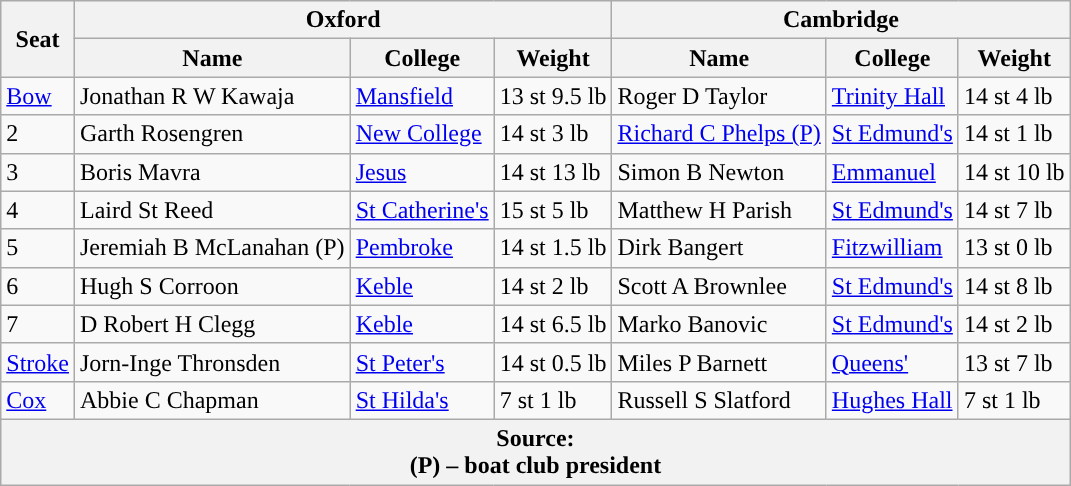<table class="wikitable">
<tr>
<th rowspan="2" scope="col">Seat</th>
<th colspan="3" scope="col">Oxford <br> </th>
<th colspan="3" scope="col">Cambridge <br> </th>
</tr>
<tr>
<th>Name</th>
<th>College</th>
<th>Weight</th>
<th>Name</th>
<th>College</th>
<th>Weight</th>
</tr>
<tr>
<td><a href='#'>Bow</a></td>
<td>Jonathan R W Kawaja</td>
<td><a href='#'>Mansfield</a></td>
<td>13 st 9.5 lb</td>
<td>Roger D Taylor</td>
<td><a href='#'>Trinity Hall</a></td>
<td>14 st 4 lb</td>
</tr>
<tr>
<td>2</td>
<td>Garth Rosengren</td>
<td><a href='#'>New College</a></td>
<td>14 st 3 lb</td>
<td><a href='#'>Richard C Phelps (P)</a></td>
<td><a href='#'>St Edmund's</a></td>
<td>14 st 1 lb</td>
</tr>
<tr>
<td>3</td>
<td>Boris Mavra</td>
<td><a href='#'>Jesus</a></td>
<td>14 st 13 lb</td>
<td>Simon B Newton</td>
<td><a href='#'>Emmanuel</a></td>
<td>14 st 10 lb</td>
</tr>
<tr>
<td>4</td>
<td>Laird St Reed</td>
<td><a href='#'>St Catherine's</a></td>
<td>15 st 5 lb</td>
<td>Matthew H Parish</td>
<td><a href='#'>St Edmund's</a></td>
<td>14 st 7 lb</td>
</tr>
<tr>
<td>5</td>
<td>Jeremiah B McLanahan (P)</td>
<td><a href='#'>Pembroke</a></td>
<td>14 st 1.5 lb</td>
<td>Dirk Bangert</td>
<td><a href='#'>Fitzwilliam</a></td>
<td>13 st 0 lb</td>
</tr>
<tr>
<td>6</td>
<td>Hugh S Corroon</td>
<td><a href='#'>Keble</a></td>
<td>14 st 2 lb</td>
<td>Scott A Brownlee</td>
<td><a href='#'>St Edmund's</a></td>
<td>14 st 8 lb</td>
</tr>
<tr>
<td>7</td>
<td>D Robert H Clegg</td>
<td><a href='#'>Keble</a></td>
<td>14 st 6.5 lb</td>
<td>Marko Banovic</td>
<td><a href='#'>St Edmund's</a></td>
<td>14 st 2 lb</td>
</tr>
<tr>
<td><a href='#'>Stroke</a></td>
<td>Jorn-Inge Thronsden</td>
<td><a href='#'>St Peter's</a></td>
<td>14 st 0.5 lb</td>
<td>Miles P Barnett</td>
<td><a href='#'>Queens'</a></td>
<td>13 st 7 lb</td>
</tr>
<tr>
<td><a href='#'>Cox</a></td>
<td>Abbie C Chapman</td>
<td><a href='#'>St Hilda's</a></td>
<td>7 st 1 lb</td>
<td>Russell S Slatford</td>
<td><a href='#'>Hughes Hall</a></td>
<td>7 st 1 lb</td>
</tr>
<tr>
<th colspan="7">Source:<br>(P) – boat club president</th>
</tr>
</table>
